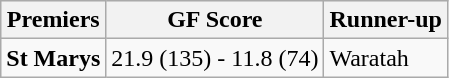<table class="wikitable" style="text-align:left;">
<tr style="background:#efefef;">
<th>Premiers</th>
<th>GF Score</th>
<th>Runner-up</th>
</tr>
<tr>
<td><strong>St Marys</strong></td>
<td>21.9 (135) - 11.8 (74)</td>
<td>Waratah</td>
</tr>
</table>
